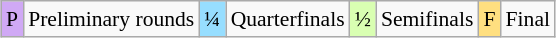<table class="wikitable" style="margin:0.5em auto; font-size:90%;">
<tr>
<td style="background-color:#D0A9F5;text-align:center;">P</td>
<td>Preliminary rounds</td>
<td style="background-color:#97DEFF;text-align:center;">¼</td>
<td>Quarterfinals</td>
<td style="background-color:#D9FFB2;text-align:center;">½</td>
<td>Semifinals</td>
<td style="background-color:#FFDF80;text-align:center;">F</td>
<td>Final</td>
</tr>
</table>
